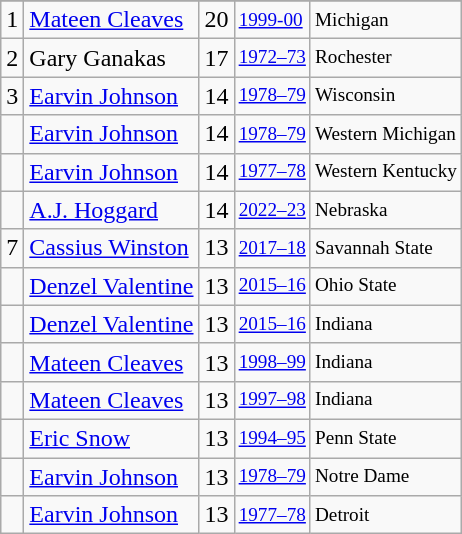<table class="wikitable">
<tr>
</tr>
<tr>
<td>1</td>
<td><a href='#'>Mateen Cleaves</a></td>
<td>20</td>
<td style="font-size:80%;"><a href='#'>1999-00</a></td>
<td style="font-size:80%;">Michigan</td>
</tr>
<tr>
<td>2</td>
<td>Gary Ganakas</td>
<td>17</td>
<td style="font-size:80%;"><a href='#'>1972–73</a></td>
<td style="font-size:80%;">Rochester</td>
</tr>
<tr>
<td>3</td>
<td><a href='#'>Earvin Johnson</a></td>
<td>14</td>
<td style="font-size:80%;"><a href='#'>1978–79</a></td>
<td style="font-size:80%;">Wisconsin</td>
</tr>
<tr>
<td></td>
<td><a href='#'>Earvin Johnson</a></td>
<td>14</td>
<td style="font-size:80%;"><a href='#'>1978–79</a></td>
<td style="font-size:80%;">Western Michigan</td>
</tr>
<tr>
<td></td>
<td><a href='#'>Earvin Johnson</a></td>
<td>14</td>
<td style="font-size:80%;"><a href='#'>1977–78</a></td>
<td style="font-size:80%;">Western Kentucky</td>
</tr>
<tr>
<td></td>
<td><a href='#'>A.J. Hoggard</a></td>
<td>14</td>
<td style="font-size:80%;"><a href='#'>2022–23</a></td>
<td style="font-size:80%;">Nebraska</td>
</tr>
<tr>
<td>7</td>
<td><a href='#'>Cassius Winston</a></td>
<td>13</td>
<td style="font-size:80%;"><a href='#'>2017–18</a></td>
<td style="font-size:80%;">Savannah State</td>
</tr>
<tr>
<td></td>
<td><a href='#'>Denzel Valentine</a></td>
<td>13</td>
<td style="font-size:80%;"><a href='#'>2015–16</a></td>
<td style="font-size:80%;">Ohio State</td>
</tr>
<tr>
<td></td>
<td><a href='#'>Denzel Valentine</a></td>
<td>13</td>
<td style="font-size:80%;"><a href='#'>2015–16</a></td>
<td style="font-size:80%;">Indiana</td>
</tr>
<tr>
<td></td>
<td><a href='#'>Mateen Cleaves</a></td>
<td>13</td>
<td style="font-size:80%;"><a href='#'>1998–99</a></td>
<td style="font-size:80%;">Indiana</td>
</tr>
<tr>
<td></td>
<td><a href='#'>Mateen Cleaves</a></td>
<td>13</td>
<td style="font-size:80%;"><a href='#'>1997–98</a></td>
<td style="font-size:80%;">Indiana</td>
</tr>
<tr>
<td></td>
<td><a href='#'>Eric Snow</a></td>
<td>13</td>
<td style="font-size:80%;"><a href='#'>1994–95</a></td>
<td style="font-size:80%;">Penn State</td>
</tr>
<tr>
<td></td>
<td><a href='#'>Earvin Johnson</a></td>
<td>13</td>
<td style="font-size:80%;"><a href='#'>1978–79</a></td>
<td style="font-size:80%;">Notre Dame</td>
</tr>
<tr>
<td></td>
<td><a href='#'>Earvin Johnson</a></td>
<td>13</td>
<td style="font-size:80%;"><a href='#'>1977–78</a></td>
<td style="font-size:80%;">Detroit</td>
</tr>
</table>
